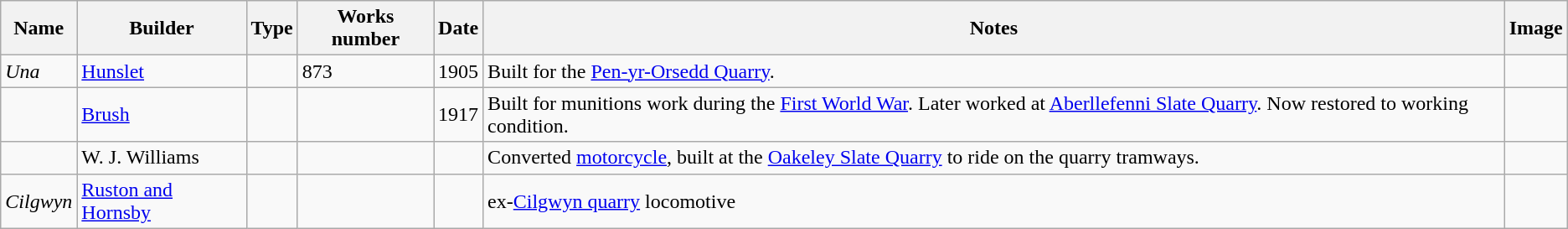<table class="wikitable">
<tr>
<th>Name</th>
<th>Builder</th>
<th>Type</th>
<th>Works number</th>
<th>Date</th>
<th>Notes</th>
<th>Image</th>
</tr>
<tr>
<td><em>Una</em></td>
<td><a href='#'>Hunslet</a></td>
<td></td>
<td>873</td>
<td>1905</td>
<td>Built for the <a href='#'>Pen-yr-Orsedd Quarry</a>.</td>
<td></td>
</tr>
<tr>
<td></td>
<td><a href='#'>Brush</a></td>
<td></td>
<td></td>
<td>1917</td>
<td>Built for munitions work during the <a href='#'>First World War</a>. Later worked at <a href='#'>Aberllefenni Slate Quarry</a>. Now restored to working condition.</td>
<td></td>
</tr>
<tr>
<td></td>
<td>W. J. Williams</td>
<td></td>
<td></td>
<td></td>
<td>Converted <a href='#'>motorcycle</a>, built at the <a href='#'>Oakeley Slate Quarry</a> to ride on the quarry tramways.</td>
<td></td>
</tr>
<tr>
<td><em>Cilgwyn</em></td>
<td><a href='#'>Ruston and Hornsby</a></td>
<td></td>
<td></td>
<td></td>
<td>ex-<a href='#'>Cilgwyn quarry</a> locomotive</td>
<td></td>
</tr>
</table>
